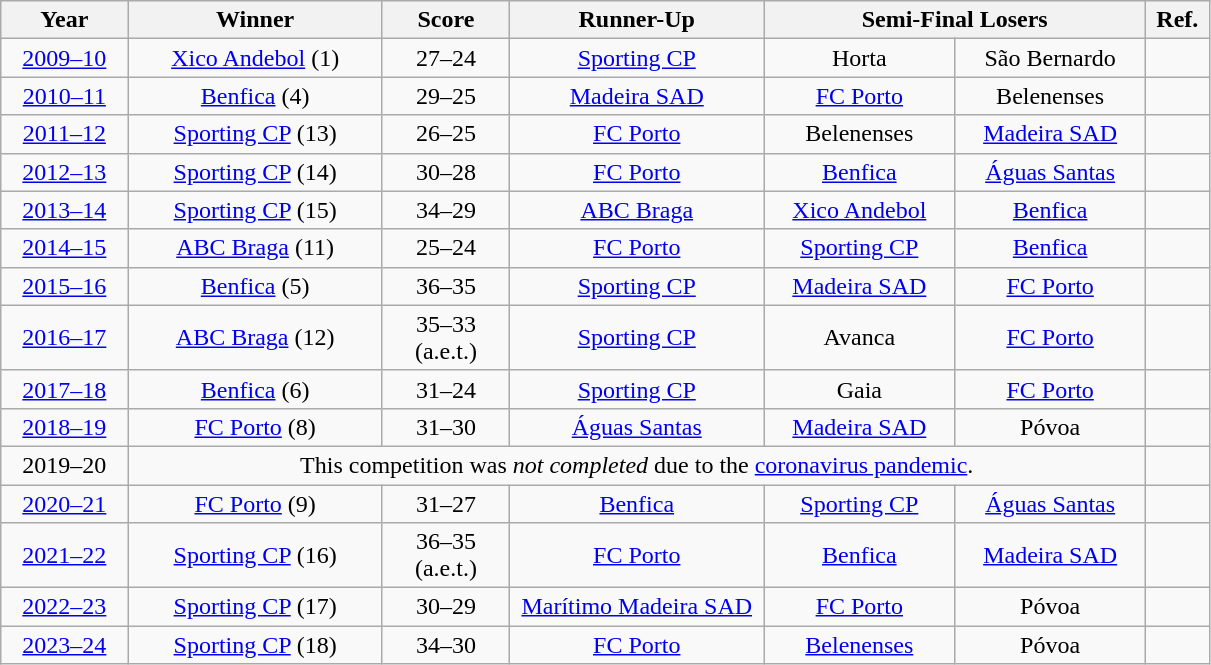<table class="wikitable" style="text-align:center;">
<tr>
<th width="10%">Year</th>
<th width="20%">Winner</th>
<th width="10%">Score</th>
<th width="20%">Runner-Up</th>
<th colspan="2" width="30%">Semi-Final Losers</th>
<th width="5%">Ref.</th>
</tr>
<tr>
<td><a href='#'>2009–10</a></td>
<td><a href='#'>Xico Andebol</a> (1)</td>
<td>27–24</td>
<td><a href='#'>Sporting CP</a></td>
<td>Horta</td>
<td>São Bernardo</td>
<td></td>
</tr>
<tr>
<td><a href='#'>2010–11</a></td>
<td><a href='#'>Benfica</a> (4)</td>
<td>29–25</td>
<td><a href='#'>Madeira SAD</a></td>
<td><a href='#'>FC Porto</a></td>
<td>Belenenses</td>
<td></td>
</tr>
<tr>
<td><a href='#'>2011–12</a></td>
<td><a href='#'>Sporting CP</a> (13)</td>
<td>26–25</td>
<td><a href='#'>FC Porto</a></td>
<td>Belenenses</td>
<td><a href='#'>Madeira SAD</a></td>
<td></td>
</tr>
<tr>
<td><a href='#'>2012–13</a></td>
<td><a href='#'>Sporting CP</a> (14)</td>
<td>30–28</td>
<td><a href='#'>FC Porto</a></td>
<td><a href='#'>Benfica</a></td>
<td><a href='#'>Águas Santas</a></td>
<td></td>
</tr>
<tr>
<td><a href='#'>2013–14</a></td>
<td><a href='#'>Sporting CP</a> (15)</td>
<td>34–29</td>
<td><a href='#'>ABC Braga</a></td>
<td><a href='#'>Xico Andebol</a></td>
<td><a href='#'>Benfica</a></td>
<td></td>
</tr>
<tr>
<td><a href='#'>2014–15</a></td>
<td><a href='#'>ABC Braga</a> (11)</td>
<td>25–24</td>
<td><a href='#'>FC Porto</a></td>
<td><a href='#'>Sporting CP</a></td>
<td><a href='#'>Benfica</a></td>
<td></td>
</tr>
<tr>
<td><a href='#'>2015–16</a></td>
<td><a href='#'>Benfica</a> (5)</td>
<td>36–35</td>
<td><a href='#'>Sporting CP</a></td>
<td><a href='#'>Madeira SAD</a></td>
<td><a href='#'>FC Porto</a></td>
<td></td>
</tr>
<tr>
<td><a href='#'>2016–17</a></td>
<td><a href='#'>ABC Braga</a> (12)</td>
<td>35–33 <br> (a.e.t.)</td>
<td><a href='#'>Sporting CP</a></td>
<td>Avanca</td>
<td><a href='#'>FC Porto</a></td>
<td></td>
</tr>
<tr>
<td><a href='#'>2017–18</a></td>
<td><a href='#'>Benfica</a> (6)</td>
<td>31–24</td>
<td><a href='#'>Sporting CP</a></td>
<td>Gaia</td>
<td><a href='#'>FC Porto</a></td>
<td></td>
</tr>
<tr>
<td><a href='#'>2018–19</a></td>
<td><a href='#'>FC Porto</a> (8)</td>
<td>31–30</td>
<td><a href='#'>Águas Santas</a></td>
<td><a href='#'>Madeira SAD</a></td>
<td>Póvoa</td>
<td></td>
</tr>
<tr>
<td>2019–20</td>
<td colspan="5">This competition was <em>not completed</em> due to the <a href='#'>coronavirus pandemic</a>.</td>
<td></td>
</tr>
<tr>
<td><a href='#'>2020–21</a></td>
<td><a href='#'>FC Porto</a> (9)</td>
<td>31–27</td>
<td><a href='#'>Benfica</a></td>
<td><a href='#'>Sporting CP</a></td>
<td><a href='#'>Águas Santas</a></td>
<td></td>
</tr>
<tr>
<td><a href='#'>2021–22</a></td>
<td><a href='#'>Sporting CP</a> (16)</td>
<td>36–35 <br> (a.e.t.)</td>
<td><a href='#'>FC Porto</a></td>
<td><a href='#'>Benfica</a></td>
<td><a href='#'>Madeira SAD</a></td>
<td></td>
</tr>
<tr>
<td><a href='#'>2022–23</a></td>
<td><a href='#'>Sporting CP</a> (17)</td>
<td>30–29</td>
<td><a href='#'>Marítimo Madeira SAD</a></td>
<td><a href='#'>FC Porto</a></td>
<td>Póvoa</td>
<td></td>
</tr>
<tr>
<td><a href='#'>2023–24</a></td>
<td><a href='#'>Sporting CP</a> (18)</td>
<td>34–30</td>
<td><a href='#'>FC Porto</a></td>
<td><a href='#'>Belenenses</a></td>
<td>Póvoa</td>
<td></td>
</tr>
</table>
